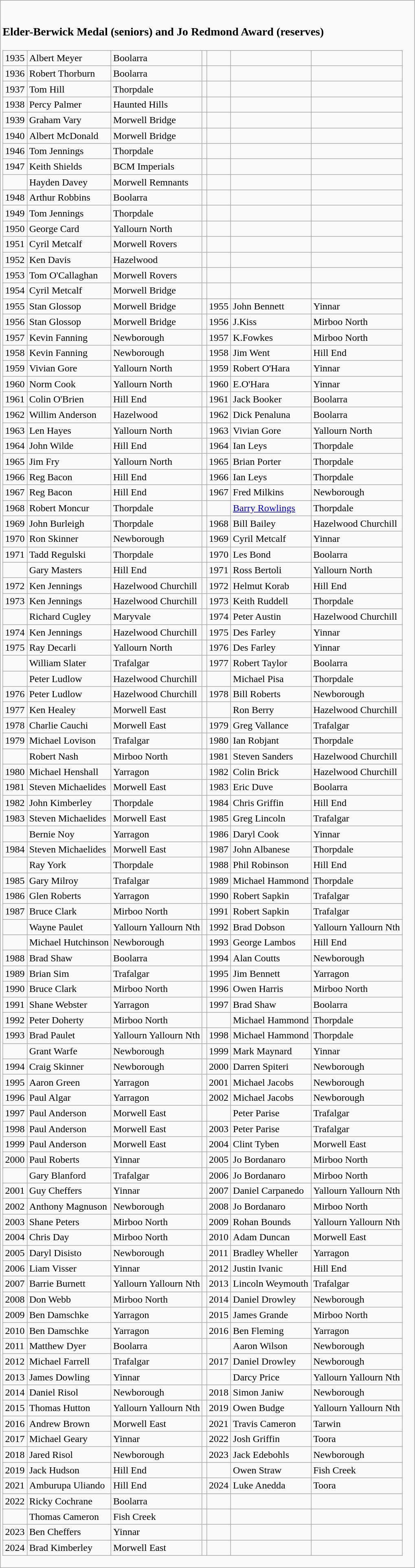<table class="wikitable">
<tr>
<td><br><h3>Elder-Berwick Medal (seniors) and Jo Redmond Award (reserves)</h3><table class="wikitable">
<tr>
<td>1935</td>
<td>Albert Meyer</td>
<td>Boolarra</td>
<td></td>
<td></td>
<td></td>
<td></td>
</tr>
<tr>
<td>1936</td>
<td>Robert Thorburn</td>
<td>Boolarra</td>
<td></td>
<td></td>
<td></td>
<td></td>
</tr>
<tr>
<td>1937</td>
<td>Tom Hill</td>
<td>Thorpdale</td>
<td></td>
<td></td>
<td></td>
<td></td>
</tr>
<tr>
<td>1938</td>
<td>Percy Palmer</td>
<td>Haunted Hills</td>
<td></td>
<td></td>
<td></td>
<td></td>
</tr>
<tr>
<td>1939</td>
<td>Graham Vary</td>
<td>Morwell Bridge</td>
<td></td>
<td></td>
<td></td>
<td></td>
</tr>
<tr>
<td>1940</td>
<td>Albert McDonald</td>
<td>Morwell Bridge</td>
<td></td>
<td></td>
<td></td>
<td></td>
</tr>
<tr>
<td>1946</td>
<td>Tom Jennings</td>
<td>Thorpdale</td>
<td></td>
<td></td>
<td></td>
<td></td>
</tr>
<tr>
<td>1947</td>
<td>Keith Shields</td>
<td>BCM Imperials</td>
<td></td>
<td></td>
<td></td>
<td></td>
</tr>
<tr>
<td></td>
<td>Hayden Davey</td>
<td>Morwell Remnants</td>
<td></td>
<td></td>
<td></td>
<td></td>
</tr>
<tr>
<td>1948</td>
<td>Arthur Robbins</td>
<td>Boolarra</td>
<td></td>
<td></td>
<td></td>
<td></td>
</tr>
<tr>
<td>1949</td>
<td>Tom Jennings</td>
<td>Thorpdale</td>
<td></td>
<td></td>
<td></td>
<td></td>
</tr>
<tr>
<td>1950</td>
<td>George Card</td>
<td>Yallourn North</td>
<td></td>
<td></td>
<td></td>
<td></td>
</tr>
<tr>
<td>1951</td>
<td>Cyril Metcalf</td>
<td>Morwell Rovers</td>
<td></td>
<td></td>
<td></td>
<td></td>
</tr>
<tr>
<td>1952</td>
<td>Ken Davis</td>
<td>Hazelwood</td>
<td></td>
<td></td>
<td></td>
<td></td>
</tr>
<tr>
<td>1953</td>
<td>Tom O'Callaghan</td>
<td>Morwell Rovers</td>
<td></td>
<td></td>
<td></td>
<td></td>
</tr>
<tr>
<td>1954</td>
<td>Cyril Metcalf</td>
<td>Morwell Bridge</td>
<td></td>
<td></td>
<td></td>
<td></td>
</tr>
<tr>
<td>1955</td>
<td>Stan Glossop</td>
<td>Morwell Bridge</td>
<td></td>
<td>1955</td>
<td>John Bennett</td>
<td>Yinnar</td>
</tr>
<tr>
<td>1956</td>
<td>Stan Glossop</td>
<td>Morwell Bridge</td>
<td></td>
<td>1956</td>
<td>J.Kiss</td>
<td>Mirboo North</td>
</tr>
<tr>
<td>1957</td>
<td>Kevin Fanning</td>
<td>Newborough</td>
<td></td>
<td>1957</td>
<td>K.Fowkes</td>
<td>Mirboo North</td>
</tr>
<tr>
<td>1958</td>
<td>Kevin Fanning</td>
<td>Newborough</td>
<td></td>
<td>1958</td>
<td>Jim Went</td>
<td>Hill End</td>
</tr>
<tr>
<td>1959</td>
<td>Vivian Gore</td>
<td>Yallourn North</td>
<td></td>
<td>1959</td>
<td>Robert O'Hara</td>
<td>Yinnar</td>
</tr>
<tr>
<td>1960</td>
<td>Norm Cook</td>
<td>Yallourn North</td>
<td></td>
<td>1960</td>
<td>E.O'Hara</td>
<td>Yinnar</td>
</tr>
<tr>
<td>1961</td>
<td>Colin O'Brien</td>
<td>Hill End</td>
<td></td>
<td>1961</td>
<td>Jack Booker</td>
<td>Boolarra</td>
</tr>
<tr>
<td>1962</td>
<td>Willim Anderson</td>
<td>Hazelwood</td>
<td></td>
<td>1962</td>
<td>Dick Penaluna</td>
<td>Boolarra</td>
</tr>
<tr>
<td>1963</td>
<td>Len Hayes</td>
<td>Yallourn North</td>
<td></td>
<td>1963</td>
<td>Vivian Gore</td>
<td>Yallourn North</td>
</tr>
<tr>
<td>1964</td>
<td>John Wilde</td>
<td>Hill End</td>
<td></td>
<td>1964</td>
<td>Ian Leys</td>
<td>Thorpdale</td>
</tr>
<tr>
<td>1965</td>
<td>Jim Fry</td>
<td>Yallourn North</td>
<td></td>
<td>1965</td>
<td>Brian Porter</td>
<td>Thorpdale</td>
</tr>
<tr>
<td>1966</td>
<td>Reg Bacon</td>
<td>Hill End</td>
<td></td>
<td>1966</td>
<td>Ian Leys</td>
<td>Thorpdale</td>
</tr>
<tr>
<td>1967</td>
<td>Reg Bacon</td>
<td>Hill End</td>
<td></td>
<td>1967</td>
<td>Fred Milkins</td>
<td>Newborough</td>
</tr>
<tr>
<td>1968</td>
<td>Robert Moncur</td>
<td>Thorpdale</td>
<td></td>
<td></td>
<td><a href='#'>Barry Rowlings</a></td>
<td>Thorpdale</td>
</tr>
<tr>
<td>1969</td>
<td>John Burleigh</td>
<td>Thorpdale</td>
<td></td>
<td>1968</td>
<td>Bill Bailey</td>
<td>Hazelwood Churchill</td>
</tr>
<tr>
<td>1970</td>
<td>Ron Skinner</td>
<td>Newborough</td>
<td></td>
<td>1969</td>
<td>Cyril Metcalf</td>
<td>Yinnar</td>
</tr>
<tr>
<td>1971</td>
<td>Tadd Regulski</td>
<td>Thorpdale</td>
<td></td>
<td>1970</td>
<td>Les Bond</td>
<td>Boolarra</td>
</tr>
<tr>
<td></td>
<td>Gary Masters</td>
<td>Hill End</td>
<td></td>
<td>1971</td>
<td>Ross Bertoli</td>
<td>Yallourn North</td>
</tr>
<tr>
<td>1972</td>
<td>Ken Jennings</td>
<td>Hazelwood Churchill</td>
<td></td>
<td>1972</td>
<td>Helmut Korab</td>
<td>Hill End</td>
</tr>
<tr>
<td>1973</td>
<td>Ken Jennings</td>
<td>Hazelwood Churchill</td>
<td></td>
<td>1973</td>
<td>Keith Ruddell</td>
<td>Thorpdale</td>
</tr>
<tr>
<td></td>
<td>Richard Cugley</td>
<td>Maryvale</td>
<td></td>
<td>1974</td>
<td>Peter Austin</td>
<td>Hazelwood Churchill</td>
</tr>
<tr>
<td>1974</td>
<td>Ken Jennings</td>
<td>Hazelwood Churchill</td>
<td></td>
<td>1975</td>
<td>Des Farley</td>
<td>Yinnar</td>
</tr>
<tr>
<td>1975</td>
<td>Ray Decarli</td>
<td>Yallourn North</td>
<td></td>
<td>1976</td>
<td>Des Farley</td>
<td>Yinnar</td>
</tr>
<tr>
<td></td>
<td>William Slater</td>
<td>Trafalgar</td>
<td></td>
<td>1977</td>
<td>Robert Taylor</td>
<td>Boolarra</td>
</tr>
<tr>
<td></td>
<td>Peter Ludlow</td>
<td>Hazelwood Churchill</td>
<td></td>
<td></td>
<td>Michael Pisa</td>
<td>Thorpdale</td>
</tr>
<tr>
<td>1976</td>
<td>Peter Ludlow</td>
<td>Hazelwood Churchill</td>
<td></td>
<td>1978</td>
<td>Bill Roberts</td>
<td>Newborough</td>
</tr>
<tr>
<td>1977</td>
<td>Ken Healey</td>
<td>Morwell East</td>
<td></td>
<td></td>
<td>Ron Berry</td>
<td>Hazelwood Churchill</td>
</tr>
<tr>
<td>1978</td>
<td>Charlie Cauchi</td>
<td>Morwell East</td>
<td></td>
<td>1979</td>
<td>Greg Vallance</td>
<td>Trafalgar</td>
</tr>
<tr>
<td>1979</td>
<td>Michael Lovison</td>
<td>Trafalgar</td>
<td></td>
<td>1980</td>
<td>Ian Robjant</td>
<td>Thorpdale</td>
</tr>
<tr>
<td></td>
<td>Robert Nash</td>
<td>Mirboo North</td>
<td></td>
<td>1981</td>
<td>Steven Sanders</td>
<td>Hazelwood Churchill</td>
</tr>
<tr>
<td>1980</td>
<td>Michael Henshall</td>
<td>Yarragon</td>
<td></td>
<td>1982</td>
<td>Colin Brick</td>
<td>Hazelwood Churchill</td>
</tr>
<tr>
<td>1981</td>
<td>Steven Michaelides</td>
<td>Morwell East</td>
<td></td>
<td>1983</td>
<td>Eric Duve</td>
<td>Boolarra</td>
</tr>
<tr>
<td>1982</td>
<td>John Kimberley</td>
<td>Thorpdale</td>
<td></td>
<td>1984</td>
<td>Chris Griffin</td>
<td>Hill End</td>
</tr>
<tr>
<td>1983</td>
<td>Steven Michaelides</td>
<td>Morwell East</td>
<td></td>
<td>1985</td>
<td>Greg Lincoln</td>
<td>Trafalgar</td>
</tr>
<tr>
<td></td>
<td>Bernie Noy</td>
<td>Yarragon</td>
<td></td>
<td>1986</td>
<td>Daryl Cook</td>
<td>Yinnar</td>
</tr>
<tr>
<td>1984</td>
<td>Steven Michaelides</td>
<td>Morwell East</td>
<td></td>
<td>1987</td>
<td>John Albanese</td>
<td>Thorpdale</td>
</tr>
<tr>
<td></td>
<td>Ray York</td>
<td>Thorpdale</td>
<td></td>
<td>1988</td>
<td>Phil Robinson</td>
<td>Hill End</td>
</tr>
<tr>
<td>1985</td>
<td>Gary Milroy</td>
<td>Trafalgar</td>
<td></td>
<td>1989</td>
<td>Michael Hammond</td>
<td>Thorpdale</td>
</tr>
<tr>
<td>1986</td>
<td>Glen Roberts</td>
<td>Yarragon</td>
<td></td>
<td>1990</td>
<td>Robert Sapkin</td>
<td>Trafalgar</td>
</tr>
<tr>
<td>1987</td>
<td>Bruce Clark</td>
<td>Mirboo North</td>
<td></td>
<td>1991</td>
<td>Robert Sapkin</td>
<td>Trafalgar</td>
</tr>
<tr>
<td></td>
<td>Wayne Paulet</td>
<td>Yallourn Yallourn Nth</td>
<td></td>
<td>1992</td>
<td>Brad Dobson</td>
<td>Yallourn Yallourn Nth</td>
</tr>
<tr>
<td></td>
<td>Michael Hutchinson</td>
<td>Newborough</td>
<td></td>
<td>1993</td>
<td>George Lambos</td>
<td>Hill End</td>
</tr>
<tr>
<td>1988</td>
<td>Brad Shaw</td>
<td>Boolarra</td>
<td></td>
<td>1994</td>
<td>Alan Coutts</td>
<td>Newborough</td>
</tr>
<tr>
<td>1989</td>
<td>Brian Sim</td>
<td>Trafalgar</td>
<td></td>
<td>1995</td>
<td>Jim Bennett</td>
<td>Yarragon</td>
</tr>
<tr>
<td>1990</td>
<td>Bruce Clark</td>
<td>Mirboo North</td>
<td></td>
<td>1996</td>
<td>Owen Harris</td>
<td>Mirboo North</td>
</tr>
<tr>
<td>1991</td>
<td>Shane Webster</td>
<td>Yarragon</td>
<td></td>
<td>1997</td>
<td>Brad Shaw</td>
<td>Boolarra</td>
</tr>
<tr>
<td>1992</td>
<td>Peter Doherty</td>
<td>Mirboo North</td>
<td></td>
<td></td>
<td>Michael Hammond</td>
<td>Thorpdale</td>
</tr>
<tr>
<td>1993</td>
<td>Brad Paulet</td>
<td>Yallourn Yallourn Nth</td>
<td></td>
<td>1998</td>
<td>Michael Hammond</td>
<td>Thorpdale</td>
</tr>
<tr>
<td></td>
<td>Grant Warfe</td>
<td>Newborough</td>
<td></td>
<td>1999</td>
<td>Mark Maynard</td>
<td>Yinnar</td>
</tr>
<tr>
<td>1994</td>
<td>Craig Skinner</td>
<td>Newborough</td>
<td></td>
<td>2000</td>
<td>Darren Spiteri</td>
<td>Newborough</td>
</tr>
<tr>
<td>1995</td>
<td>Aaron Green</td>
<td>Yarragon</td>
<td></td>
<td>2001</td>
<td>Michael Jacobs</td>
<td>Newborough</td>
</tr>
<tr>
<td>1996</td>
<td>Paul Algar</td>
<td>Yarragon</td>
<td></td>
<td>2002</td>
<td>Michael Jacobs</td>
<td>Newborough</td>
</tr>
<tr>
<td>1997</td>
<td>Paul Anderson</td>
<td>Morwell East</td>
<td></td>
<td></td>
<td>Peter Parise</td>
<td>Trafalgar</td>
</tr>
<tr>
<td>1998</td>
<td>Paul Anderson</td>
<td>Morwell East</td>
<td></td>
<td>2003</td>
<td>Peter Parise</td>
<td>Trafalgar</td>
</tr>
<tr>
<td>1999</td>
<td>Paul Anderson</td>
<td>Morwell East</td>
<td></td>
<td>2004</td>
<td>Clint Tyben</td>
<td>Morwell East</td>
</tr>
<tr>
<td>2000</td>
<td>Paul Roberts</td>
<td>Yinnar</td>
<td></td>
<td>2005</td>
<td>Jo Bordanaro</td>
<td>Mirboo North</td>
</tr>
<tr>
<td></td>
<td>Gary Blanford</td>
<td>Trafalgar</td>
<td></td>
<td>2006</td>
<td>Jo Bordanaro</td>
<td>Mirboo North</td>
</tr>
<tr>
<td>2001</td>
<td>Guy Cheffers</td>
<td>Yinnar</td>
<td></td>
<td>2007</td>
<td>Daniel Carpanedo</td>
<td>Yallourn Yallourn Nth</td>
</tr>
<tr>
<td>2002</td>
<td>Anthony Magnuson</td>
<td>Newborough</td>
<td></td>
<td>2008</td>
<td>Jo Bordanaro</td>
<td>Mirboo North</td>
</tr>
<tr>
<td>2003</td>
<td>Shane Peters</td>
<td>Mirboo North</td>
<td></td>
<td>2009</td>
<td>Rohan Bounds</td>
<td>Yallourn Yallourn Nth</td>
</tr>
<tr>
<td>2004</td>
<td>Chris Day</td>
<td>Mirboo North</td>
<td></td>
<td>2010</td>
<td>Adam Duncan</td>
<td>Morwell East</td>
</tr>
<tr>
<td>2005</td>
<td>Daryl Disisto</td>
<td>Newborough</td>
<td></td>
<td>2011</td>
<td>Bradley Wheller</td>
<td>Yarragon</td>
</tr>
<tr>
<td>2006</td>
<td>Liam Visser</td>
<td>Yinnar</td>
<td></td>
<td>2012</td>
<td>Justin Ivanic</td>
<td>Hill End</td>
</tr>
<tr>
<td>2007</td>
<td>Barrie Burnett</td>
<td>Yallourn Yallourn Nth</td>
<td></td>
<td>2013</td>
<td>Lincoln Weymouth</td>
<td>Trafalgar</td>
</tr>
<tr>
<td>2008</td>
<td>Don Webb</td>
<td>Mirboo North</td>
<td></td>
<td>2014</td>
<td>Daniel Drowley</td>
<td>Newborough</td>
</tr>
<tr>
<td>2009</td>
<td>Ben Damschke</td>
<td>Yarragon</td>
<td></td>
<td>2015</td>
<td>James Grande</td>
<td>Mirboo North</td>
</tr>
<tr>
<td>2010</td>
<td>Ben Damschke</td>
<td>Yarragon</td>
<td></td>
<td>2016</td>
<td>Ben Fleming</td>
<td>Yarragon</td>
</tr>
<tr>
<td>2011</td>
<td>Matthew Dyer</td>
<td>Boolarra</td>
<td></td>
<td></td>
<td>Aaron Wilson</td>
<td>Newborough</td>
</tr>
<tr>
<td>2012</td>
<td>Michael Farrell</td>
<td>Trafalgar</td>
<td></td>
<td>2017</td>
<td>Daniel Drowley</td>
<td>Newborough</td>
</tr>
<tr>
<td>2013</td>
<td>James Dowling</td>
<td>Yinnar</td>
<td></td>
<td></td>
<td>Darcy Price</td>
<td>Yallourn Yallourn Nth</td>
</tr>
<tr>
<td>2014</td>
<td>Daniel Risol</td>
<td>Newborough</td>
<td></td>
<td>2018</td>
<td>Simon Janiw</td>
<td>Newborough</td>
</tr>
<tr>
<td>2015</td>
<td>Thomas Hutton</td>
<td>Yallourn Yallourn Nth</td>
<td></td>
<td>2019</td>
<td>Owen Budge</td>
<td>Yallourn Yallourn Nth</td>
</tr>
<tr>
<td>2016</td>
<td>Andrew Brown</td>
<td>Morwell East</td>
<td></td>
<td>2021</td>
<td>Travis Cameron</td>
<td>Tarwin</td>
</tr>
<tr>
<td>2017</td>
<td>Michael Geary</td>
<td>Yinnar</td>
<td></td>
<td>2022</td>
<td>Josh Griffin</td>
<td>Toora</td>
</tr>
<tr>
<td>2018</td>
<td>Jared Risol</td>
<td>Newborough</td>
<td></td>
<td>2023</td>
<td>Jack Edebohls</td>
<td>Newborough</td>
</tr>
<tr>
<td>2019</td>
<td>Jack Hudson</td>
<td>Hill End</td>
<td></td>
<td></td>
<td>Owen Straw</td>
<td>Fish Creek</td>
</tr>
<tr>
<td>2021</td>
<td>Amburupa Uliando</td>
<td>Hill End</td>
<td></td>
<td>2024</td>
<td>Luke Anedda</td>
<td>Toora</td>
</tr>
<tr>
<td>2022</td>
<td>Ricky Cochrane</td>
<td>Boolarra</td>
<td></td>
<td></td>
<td></td>
<td></td>
</tr>
<tr>
<td></td>
<td>Thomas Cameron</td>
<td>Fish Creek</td>
<td></td>
<td></td>
<td></td>
<td></td>
</tr>
<tr>
<td>2023</td>
<td>Ben Cheffers</td>
<td>Yinnar</td>
<td></td>
<td></td>
<td></td>
<td></td>
</tr>
<tr>
<td>2024</td>
<td>Brad Kimberley</td>
<td>Morwell East</td>
<td></td>
<td></td>
<td></td>
<td></td>
</tr>
</table>
</td>
</tr>
</table>
